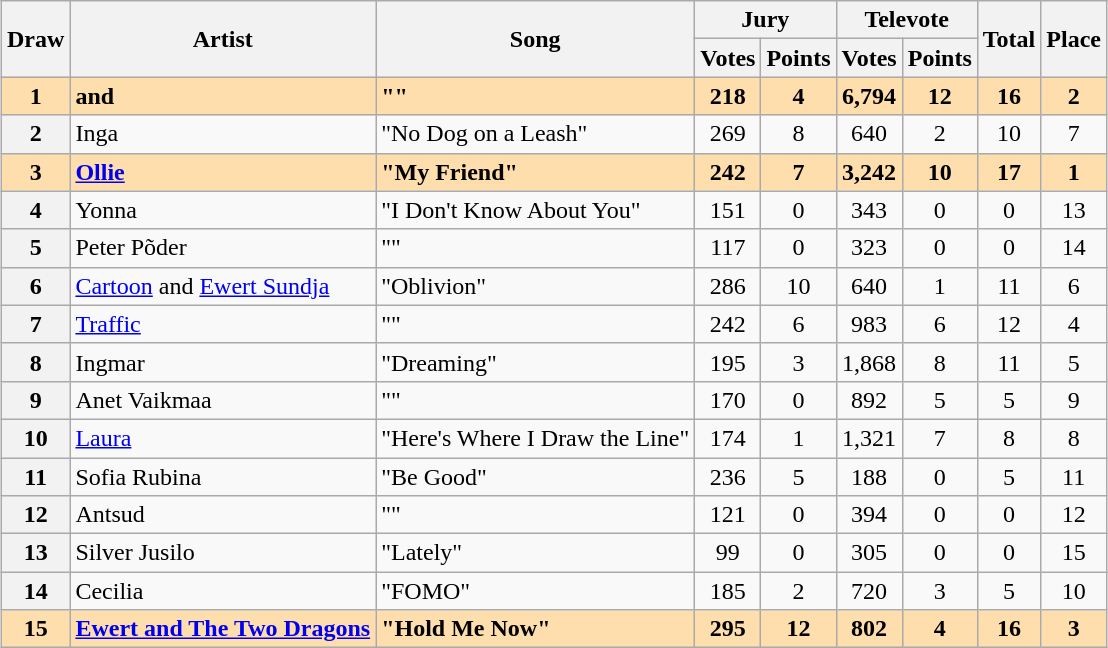<table class="sortable wikitable plainrowheaders" style="margin: 1em auto 1em auto; text-align:center;">
<tr>
<th rowspan="2" scope="col">Draw</th>
<th rowspan="2" scope="col">Artist</th>
<th rowspan="2" scope="col">Song</th>
<th colspan="2" scope="col">Jury</th>
<th colspan="2" scope="col">Televote</th>
<th rowspan="2" scope="col">Total</th>
<th rowspan="2" scope="col">Place</th>
</tr>
<tr>
<th>Votes</th>
<th>Points</th>
<th>Votes</th>
<th>Points</th>
</tr>
<tr style="font-weight:bold; background:navajowhite;">
<th scope="row" style="text-align:center; font-weight:bold; background:navajowhite;">1</th>
<td align="left"> and </td>
<td align="left">""</td>
<td>218</td>
<td>4</td>
<td>6,794</td>
<td>12</td>
<td>16</td>
<td>2</td>
</tr>
<tr>
<th scope="row" style="text-align:center;">2</th>
<td align="left">Inga</td>
<td align="left">"No Dog on a Leash"</td>
<td>269</td>
<td>8</td>
<td>640</td>
<td>2</td>
<td>10</td>
<td>7</td>
</tr>
<tr style="font-weight:bold; background:navajowhite;">
<th scope="row" style="text-align:center; font-weight:bold; background:navajowhite;">3</th>
<td align="left"><a href='#'>Ollie</a></td>
<td align="left">"My Friend"</td>
<td>242</td>
<td>7</td>
<td>3,242</td>
<td>10</td>
<td>17</td>
<td>1</td>
</tr>
<tr>
<th scope="row" style="text-align:center;">4</th>
<td align="left">Yonna</td>
<td align="left">"I Don't Know About You"</td>
<td>151</td>
<td>0</td>
<td>343</td>
<td>0</td>
<td>0</td>
<td>13</td>
</tr>
<tr>
<th scope="row" style="text-align:center;">5</th>
<td align="left">Peter Põder</td>
<td align="left">""</td>
<td>117</td>
<td>0</td>
<td>323</td>
<td>0</td>
<td>0</td>
<td>14</td>
</tr>
<tr>
<th scope="row" style="text-align:center;">6</th>
<td align="left"><a href='#'>Cartoon</a> and <a href='#'>Ewert Sundja</a></td>
<td align="left">"Oblivion"</td>
<td>286</td>
<td>10</td>
<td>640</td>
<td>1</td>
<td>11</td>
<td>6</td>
</tr>
<tr>
<th scope="row" style="text-align:center;">7</th>
<td align="left"><a href='#'>Traffic</a></td>
<td align="left">""</td>
<td>242</td>
<td>6</td>
<td>983</td>
<td>6</td>
<td>12</td>
<td>4</td>
</tr>
<tr>
<th scope="row" style="text-align:center;">8</th>
<td align="left">Ingmar</td>
<td align="left">"Dreaming"</td>
<td>195</td>
<td>3</td>
<td>1,868</td>
<td>8</td>
<td>11</td>
<td>5</td>
</tr>
<tr>
<th scope="row" style="text-align:center;">9</th>
<td align="left">Anet Vaikmaa</td>
<td align="left">""</td>
<td>170</td>
<td>0</td>
<td>892</td>
<td>5</td>
<td>5</td>
<td>9</td>
</tr>
<tr>
<th scope="row" style="text-align:center;">10</th>
<td align="left"><a href='#'>Laura</a></td>
<td align="left">"Here's Where I Draw the Line"</td>
<td>174</td>
<td>1</td>
<td>1,321</td>
<td>7</td>
<td>8</td>
<td>8</td>
</tr>
<tr>
<th scope="row" style="text-align:center;">11</th>
<td align="left">Sofia Rubina</td>
<td align="left">"Be Good"</td>
<td>236</td>
<td>5</td>
<td>188</td>
<td>0</td>
<td>5</td>
<td>11</td>
</tr>
<tr>
<th scope="row" style="text-align:center;">12</th>
<td align="left">Antsud</td>
<td align="left">""</td>
<td>121</td>
<td>0</td>
<td>394</td>
<td>0</td>
<td>0</td>
<td>12</td>
</tr>
<tr>
<th scope="row" style="text-align:center;">13</th>
<td align="left">Silver Jusilo</td>
<td align="left">"Lately"</td>
<td>99</td>
<td>0</td>
<td>305</td>
<td>0</td>
<td>0</td>
<td>15</td>
</tr>
<tr>
<th scope="row" style="text-align:center;">14</th>
<td align="left">Cecilia</td>
<td align="left">"FOMO"</td>
<td>185</td>
<td>2</td>
<td>720</td>
<td>3</td>
<td>5</td>
<td>10</td>
</tr>
<tr style="font-weight:bold; background:navajowhite;">
<th scope="row" style="text-align:center; font-weight:bold; background:navajowhite;">15</th>
<td align="left"><a href='#'>Ewert and The Two Dragons</a></td>
<td align="left">"Hold Me Now"</td>
<td>295</td>
<td>12</td>
<td>802</td>
<td>4</td>
<td>16</td>
<td>3</td>
</tr>
</table>
